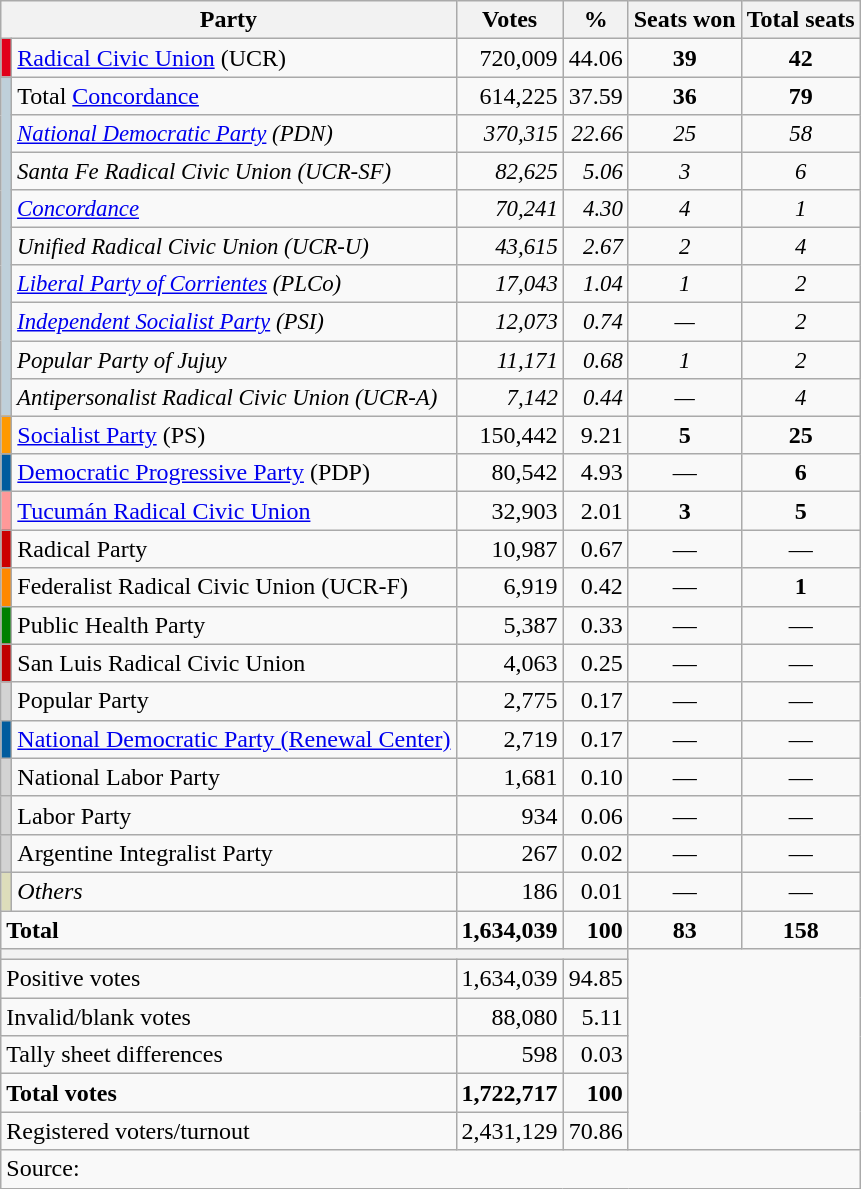<table class="wikitable" style="text-align:right;">
<tr>
<th colspan=2>Party</th>
<th>Votes</th>
<th>%</th>
<th>Seats won</th>
<th>Total seats</th>
</tr>
<tr>
<td bgcolor=#E10019></td>
<td align=left><a href='#'>Radical Civic Union</a> (UCR)</td>
<td>720,009</td>
<td>44.06</td>
<td align=center><strong>39</strong></td>
<td align=center><strong>42</strong></td>
</tr>
<tr>
<td bgcolor=#bfd0da rowspan=9></td>
<td align=left>Total <a href='#'>Concordance</a></td>
<td>614,225</td>
<td>37.59</td>
<td align=center><strong>36</strong></td>
<td align=center><strong>79</strong></td>
</tr>
<tr style="font-size: 95%; font-style: italic">
<td align=left><span><a href='#'>National Democratic Party</a> (PDN)</span></td>
<td>370,315</td>
<td>22.66</td>
<td align=center>25</td>
<td align=center>58</td>
</tr>
<tr style="font-size: 95%; font-style: italic">
<td align=left><span>Santa Fe Radical Civic Union (UCR-SF)</span></td>
<td>82,625</td>
<td>5.06</td>
<td align=center>3</td>
<td align=center>6</td>
</tr>
<tr style="font-size: 95%; font-style: italic">
<td align=left><span><a href='#'>Concordance</a></span></td>
<td>70,241</td>
<td>4.30</td>
<td align=center>4</td>
<td align=center>1</td>
</tr>
<tr style="font-size: 95%; font-style: italic">
<td align=left><span>Unified Radical Civic Union (UCR-U)</span></td>
<td>43,615</td>
<td>2.67</td>
<td align=center>2</td>
<td align=center>4</td>
</tr>
<tr style="font-size: 95%; font-style: italic">
<td align=left><span><a href='#'>Liberal Party of Corrientes</a> (PLCo)</span></td>
<td>17,043</td>
<td>1.04</td>
<td align=center>1</td>
<td align=center>2</td>
</tr>
<tr style="font-size: 95%; font-style: italic">
<td align=left><span><a href='#'>Independent Socialist Party</a> (PSI)</span></td>
<td>12,073</td>
<td>0.74</td>
<td align=center>—</td>
<td align=center>2</td>
</tr>
<tr style="font-size: 95%; font-style: italic">
<td align=left><span>Popular Party of Jujuy</span></td>
<td>11,171</td>
<td>0.68</td>
<td align=center>1</td>
<td align=center>2</td>
</tr>
<tr style="font-size: 95%; font-style: italic">
<td align=left><span>Antipersonalist Radical Civic Union (UCR-A)</span></td>
<td>7,142</td>
<td>0.44</td>
<td align=center>—</td>
<td align=center>4</td>
</tr>
<tr>
<td bgcolor=#FF9900></td>
<td align=left><a href='#'>Socialist Party</a> (PS)</td>
<td>150,442</td>
<td>9.21</td>
<td align=center><strong>5</strong></td>
<td align=center><strong>25</strong></td>
</tr>
<tr>
<td bgcolor=#005C9E></td>
<td align=left><a href='#'>Democratic Progressive Party</a> (PDP)</td>
<td>80,542</td>
<td>4.93</td>
<td align=center>—</td>
<td align=center><strong>6</strong></td>
</tr>
<tr>
<td bgcolor=#FF9999></td>
<td align=left><a href='#'>Tucumán Radical Civic Union</a></td>
<td>32,903</td>
<td>2.01</td>
<td align=center><strong>3</strong></td>
<td align=center><strong>5</strong></td>
</tr>
<tr>
<td bgcolor=#CC0000></td>
<td align=left>Radical Party</td>
<td>10,987</td>
<td>0.67</td>
<td align=center>—</td>
<td align=center>—</td>
</tr>
<tr>
<td bgcolor=#FF8800></td>
<td align=left>Federalist Radical Civic Union (UCR-F)</td>
<td>6,919</td>
<td>0.42</td>
<td align=center>—</td>
<td align=center><strong>1</strong></td>
</tr>
<tr>
<td bgcolor=green></td>
<td align=left>Public Health Party</td>
<td>5,387</td>
<td>0.33</td>
<td align=center>—</td>
<td align=center>—</td>
</tr>
<tr>
<td bgcolor=#C00000></td>
<td align=left>San Luis Radical Civic Union</td>
<td>4,063</td>
<td>0.25</td>
<td align=center>—</td>
<td align=center>—</td>
</tr>
<tr>
<td bgcolor=lightgrey></td>
<td align=left>Popular Party</td>
<td>2,775</td>
<td>0.17</td>
<td align=center>—</td>
<td align=center>—</td>
</tr>
<tr>
<td bgcolor=#005C9E></td>
<td align=left><a href='#'>National Democratic Party (Renewal Center)</a></td>
<td>2,719</td>
<td>0.17</td>
<td align=center>—</td>
<td align=center>—</td>
</tr>
<tr>
<td bgcolor=lightgrey></td>
<td align=left>National Labor Party</td>
<td>1,681</td>
<td>0.10</td>
<td align=center>—</td>
<td align=center>—</td>
</tr>
<tr>
<td bgcolor=lightgrey></td>
<td align=left>Labor Party</td>
<td>934</td>
<td>0.06</td>
<td align=center>—</td>
<td align=center>—</td>
</tr>
<tr>
<td bgcolor=lightgrey></td>
<td align=left>Argentine Integralist Party</td>
<td>267</td>
<td>0.02</td>
<td align=center>—</td>
<td align=center>—</td>
</tr>
<tr>
<td bgcolor=#DDDDBB></td>
<td align=left><em>Others</em></td>
<td>186</td>
<td>0.01</td>
<td align=center>—</td>
<td align=center>—</td>
</tr>
<tr style="font-weight:bold">
<td colspan=2 align=left>Total</td>
<td>1,634,039</td>
<td>100</td>
<td align=center><strong>83</strong></td>
<td align=center><strong>158</strong></td>
</tr>
<tr>
<th bgcolor=#333333 colspan=4></th>
<td colspan=4 rowspan=6></td>
</tr>
<tr>
<td colspan=2 align=left>Positive votes</td>
<td>1,634,039</td>
<td>94.85</td>
</tr>
<tr>
<td colspan=2 align=left>Invalid/blank votes</td>
<td>88,080</td>
<td>5.11</td>
</tr>
<tr>
<td colspan=2 align=left>Tally sheet differences</td>
<td>598</td>
<td>0.03</td>
</tr>
<tr style="font-weight:bold">
<td colspan=2 align=left>Total votes</td>
<td>1,722,717</td>
<td>100</td>
</tr>
<tr>
<td colspan=2 align=left>Registered voters/turnout</td>
<td>2,431,129</td>
<td>70.86</td>
</tr>
<tr>
<td colspan=9 align=left>Source:</td>
</tr>
</table>
